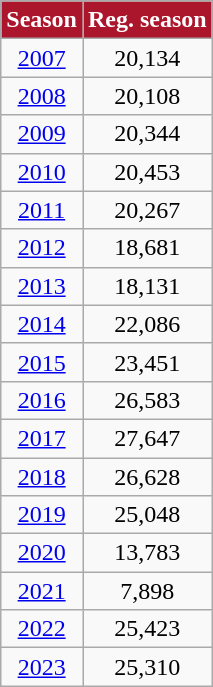<table class="wikitable sortable" style="text-align:center;">
<tr>
<th style="background:#AC162C; color:white;" scope="col">Season</th>
<th style="background:#AC162C; color:white;" scope="col">Reg. season</th>
</tr>
<tr>
<td><a href='#'>2007</a></td>
<td>20,134</td>
</tr>
<tr>
<td><a href='#'>2008</a></td>
<td>20,108</td>
</tr>
<tr>
<td><a href='#'>2009</a></td>
<td>20,344</td>
</tr>
<tr>
<td><a href='#'>2010</a></td>
<td>20,453</td>
</tr>
<tr>
<td><a href='#'>2011</a></td>
<td>20,267</td>
</tr>
<tr>
<td><a href='#'>2012</a></td>
<td>18,681</td>
</tr>
<tr>
<td><a href='#'>2013</a></td>
<td>18,131</td>
</tr>
<tr>
<td><a href='#'>2014</a></td>
<td>22,086</td>
</tr>
<tr>
<td><a href='#'>2015</a></td>
<td>23,451</td>
</tr>
<tr>
<td><a href='#'>2016</a></td>
<td>26,583</td>
</tr>
<tr>
<td><a href='#'>2017</a></td>
<td>27,647</td>
</tr>
<tr>
<td><a href='#'>2018</a></td>
<td>26,628</td>
</tr>
<tr>
<td><a href='#'>2019</a></td>
<td>25,048</td>
</tr>
<tr>
<td><a href='#'>2020</a></td>
<td>13,783</td>
</tr>
<tr>
<td><a href='#'>2021</a></td>
<td>7,898</td>
</tr>
<tr>
<td><a href='#'>2022</a></td>
<td>25,423</td>
</tr>
<tr>
<td><a href='#'>2023</a></td>
<td>25,310</td>
</tr>
</table>
